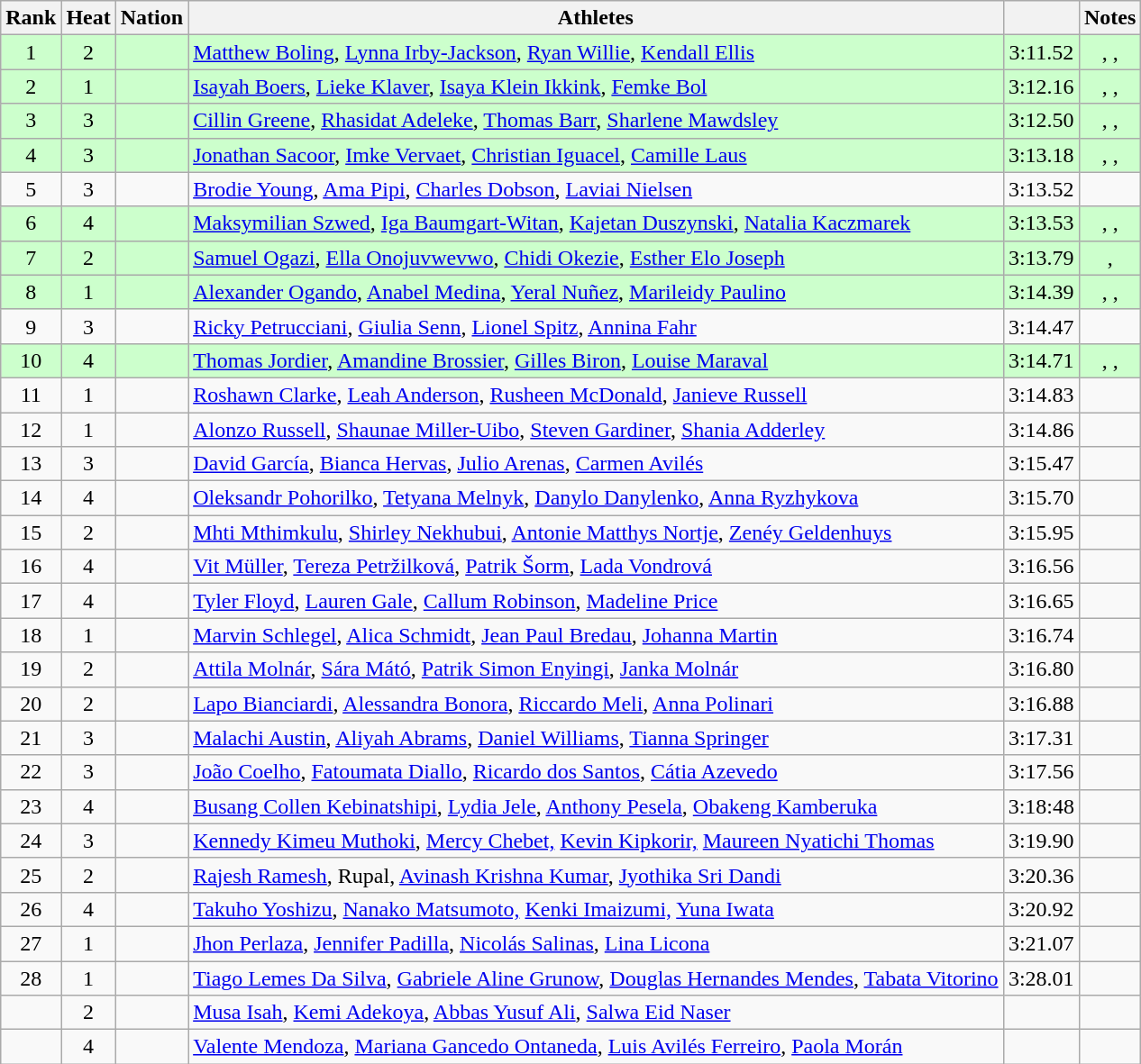<table class="wikitable sortable" style="text-align:center">
<tr>
<th scope=col>Rank</th>
<th scope=col>Heat</th>
<th scope=col>Nation</th>
<th scope=col>Athletes</th>
<th scope=col></th>
<th scope=col>Notes</th>
</tr>
<tr bgcolor="ccffcc">
<td>1</td>
<td>2</td>
<td align="left"></td>
<td align="left"><a href='#'>Matthew Boling</a>,  <a href='#'>Lynna Irby-Jackson</a>, <a href='#'>Ryan Willie</a>, <a href='#'>Kendall Ellis</a></td>
<td>3:11.52</td>
<td>, , </td>
</tr>
<tr bgcolor="ccffcc">
<td>2</td>
<td>1</td>
<td align="left"></td>
<td align="left"><a href='#'>Isayah Boers</a>, <a href='#'>Lieke Klaver</a>, <a href='#'>Isaya Klein Ikkink</a>, <a href='#'>Femke Bol</a></td>
<td>3:12.16</td>
<td>, , </td>
</tr>
<tr bgcolor="ccffcc">
<td>3</td>
<td>3</td>
<td align="left"></td>
<td align="left"><a href='#'>Cillin Greene</a>, <a href='#'>Rhasidat Adeleke</a>, <a href='#'>Thomas Barr</a>, <a href='#'>Sharlene Mawdsley</a></td>
<td>3:12.50</td>
<td>, , </td>
</tr>
<tr bgcolor="ccffcc">
<td>4</td>
<td>3</td>
<td align="left"></td>
<td align="left"><a href='#'>Jonathan Sacoor</a>, <a href='#'>Imke Vervaet</a>, <a href='#'>Christian Iguacel</a>, <a href='#'>Camille Laus</a></td>
<td>3:13.18</td>
<td>, , </td>
</tr>
<tr>
<td>5</td>
<td>3</td>
<td align="left"></td>
<td align="left"><a href='#'>Brodie Young</a>, <a href='#'>Ama Pipi</a>, <a href='#'>Charles Dobson</a>, <a href='#'>Laviai Nielsen</a></td>
<td>3:13.52</td>
<td></td>
</tr>
<tr bgcolor="ccffcc">
<td>6</td>
<td>4</td>
<td align="left"></td>
<td align="left"><a href='#'>Maksymilian Szwed</a>, <a href='#'>Iga Baumgart-Witan</a>, <a href='#'>Kajetan Duszynski</a>, <a href='#'>Natalia Kaczmarek</a></td>
<td>3:13.53</td>
<td>, , </td>
</tr>
<tr bgcolor="ccffcc">
<td>7</td>
<td>2</td>
<td align="left"></td>
<td align="left"><a href='#'>Samuel Ogazi</a>, <a href='#'>Ella Onojuvwevwo</a>, <a href='#'>Chidi Okezie</a>, <a href='#'>Esther Elo Joseph</a></td>
<td>3:13.79</td>
<td>, </td>
</tr>
<tr bgcolor="ccffcc">
<td>8</td>
<td>1</td>
<td align="left"></td>
<td align="left"><a href='#'>Alexander Ogando</a>, <a href='#'>Anabel Medina</a>, <a href='#'>Yeral Nuñez</a>, <a href='#'>Marileidy Paulino</a></td>
<td>3:14.39</td>
<td>, , </td>
</tr>
<tr>
<td>9</td>
<td>3</td>
<td align="left"></td>
<td align="left"><a href='#'>Ricky Petrucciani</a>, <a href='#'>Giulia Senn</a>, <a href='#'>Lionel Spitz</a>, <a href='#'>Annina Fahr</a></td>
<td>3:14.47</td>
<td></td>
</tr>
<tr bgcolor="ccffcc">
<td>10</td>
<td>4</td>
<td align="left"></td>
<td align="left"><a href='#'>Thomas Jordier</a>, <a href='#'>Amandine Brossier</a>, <a href='#'>Gilles Biron</a>, <a href='#'>Louise Maraval</a></td>
<td>3:14.71</td>
<td>, , </td>
</tr>
<tr>
<td>11</td>
<td>1</td>
<td align="left"></td>
<td align="left"><a href='#'>Roshawn Clarke</a>, <a href='#'>Leah Anderson</a>, <a href='#'>Rusheen McDonald</a>, <a href='#'>Janieve Russell</a></td>
<td>3:14.83</td>
<td></td>
</tr>
<tr>
<td>12</td>
<td>1</td>
<td align="left"></td>
<td align="left"><a href='#'>Alonzo Russell</a>, <a href='#'>Shaunae Miller-Uibo</a>, <a href='#'>Steven Gardiner</a>, <a href='#'>Shania Adderley</a></td>
<td>3:14.86</td>
<td></td>
</tr>
<tr>
<td>13</td>
<td>3</td>
<td align="left"></td>
<td align="left"><a href='#'>David García</a>, <a href='#'>Bianca Hervas</a>, <a href='#'>Julio Arenas</a>, <a href='#'>Carmen Avilés</a></td>
<td>3:15.47</td>
<td></td>
</tr>
<tr>
<td>14</td>
<td>4</td>
<td align="left"></td>
<td align="left"><a href='#'>Oleksandr Pohorilko</a>, <a href='#'>Tetyana Melnyk</a>, <a href='#'>Danylo Danylenko</a>, <a href='#'>Anna Ryzhykova</a></td>
<td>3:15.70</td>
<td></td>
</tr>
<tr>
<td>15</td>
<td>2</td>
<td align="left"></td>
<td align="left"><a href='#'>Mhti Mthimkulu</a>, <a href='#'>Shirley Nekhubui</a>, <a href='#'>Antonie Matthys Nortje</a>, <a href='#'>Zenéy Geldenhuys</a></td>
<td>3:15.95</td>
<td></td>
</tr>
<tr>
<td>16</td>
<td>4</td>
<td align="left"></td>
<td align="left"><a href='#'>Vit Müller</a>, <a href='#'>Tereza Petržilková</a>, <a href='#'>Patrik Šorm</a>, <a href='#'>Lada Vondrová</a></td>
<td>3:16.56</td>
<td></td>
</tr>
<tr>
<td>17</td>
<td>4</td>
<td align="left"></td>
<td align="left"><a href='#'>Tyler Floyd</a>, <a href='#'>Lauren Gale</a>, <a href='#'>Callum Robinson</a>, <a href='#'>Madeline Price</a></td>
<td>3:16.65</td>
<td></td>
</tr>
<tr>
<td>18</td>
<td>1</td>
<td align="left"></td>
<td align="left"><a href='#'>Marvin Schlegel</a>, <a href='#'>Alica Schmidt</a>, <a href='#'>Jean Paul Bredau</a>, <a href='#'>Johanna Martin</a></td>
<td>3:16.74</td>
<td></td>
</tr>
<tr>
<td>19</td>
<td>2</td>
<td align="left"></td>
<td align="left"><a href='#'>Attila Molnár</a>, <a href='#'>Sára Mátó</a>, <a href='#'>Patrik Simon Enyingi</a>, <a href='#'>Janka Molnár</a></td>
<td>3:16.80</td>
<td></td>
</tr>
<tr>
<td>20</td>
<td>2</td>
<td align="left"></td>
<td align="left"><a href='#'>Lapo Bianciardi</a>, <a href='#'>Alessandra Bonora</a>, <a href='#'>Riccardo Meli</a>, <a href='#'>Anna Polinari</a></td>
<td>3:16.88</td>
<td></td>
</tr>
<tr>
<td>21</td>
<td>3</td>
<td align="left"></td>
<td align="left"><a href='#'>Malachi Austin</a>, <a href='#'>Aliyah Abrams</a>, <a href='#'>Daniel Williams</a>, <a href='#'>Tianna Springer</a></td>
<td>3:17.31</td>
<td></td>
</tr>
<tr>
<td>22</td>
<td>3</td>
<td align="left"></td>
<td align="left"><a href='#'>João Coelho</a>, <a href='#'>Fatoumata Diallo</a>, <a href='#'>Ricardo dos Santos</a>, <a href='#'>Cátia Azevedo</a></td>
<td>3:17.56</td>
<td></td>
</tr>
<tr>
<td>23</td>
<td>4</td>
<td align="left"></td>
<td align="left"><a href='#'>Busang Collen Kebinatshipi</a>, <a href='#'>Lydia Jele</a>, <a href='#'>Anthony Pesela</a>, <a href='#'>Obakeng Kamberuka</a></td>
<td>3:18:48</td>
<td></td>
</tr>
<tr>
<td>24</td>
<td>3</td>
<td align="left"></td>
<td align="left"><a href='#'>Kennedy Kimeu Muthoki</a>, <a href='#'>Mercy Chebet,</a> <a href='#'>Kevin Kipkorir,</a> <a href='#'>Maureen Nyatichi Thomas</a></td>
<td>3:19.90</td>
<td></td>
</tr>
<tr>
<td>25</td>
<td>2</td>
<td align="left"></td>
<td align="left"><a href='#'>Rajesh Ramesh</a>, Rupal, <a href='#'>Avinash Krishna Kumar</a>, <a href='#'>Jyothika Sri Dandi</a></td>
<td>3:20.36</td>
<td></td>
</tr>
<tr>
<td>26</td>
<td>4</td>
<td align="left"></td>
<td align="left"><a href='#'>Takuho Yoshizu</a>, <a href='#'>Nanako Matsumoto,</a> <a href='#'>Kenki Imaizumi,</a> <a href='#'>Yuna Iwata</a></td>
<td>3:20.92</td>
<td></td>
</tr>
<tr>
<td>27</td>
<td>1</td>
<td align="left"></td>
<td align="left"><a href='#'>Jhon Perlaza</a>, <a href='#'>Jennifer Padilla</a>, <a href='#'>Nicolás Salinas</a>, <a href='#'>Lina Licona</a></td>
<td>3:21.07</td>
<td></td>
</tr>
<tr>
<td>28</td>
<td>1</td>
<td align="left"></td>
<td align="left"><a href='#'>Tiago Lemes Da Silva</a>, <a href='#'>Gabriele Aline Grunow</a>, <a href='#'>Douglas Hernandes Mendes</a>, <a href='#'>Tabata Vitorino</a></td>
<td>3:28.01</td>
<td></td>
</tr>
<tr>
<td></td>
<td>2</td>
<td align="left"></td>
<td align="left"><a href='#'>Musa Isah</a>, <a href='#'>Kemi Adekoya</a>, <a href='#'>Abbas Yusuf Ali</a>, <a href='#'>Salwa Eid Naser</a></td>
<td></td>
<td></td>
</tr>
<tr>
<td></td>
<td>4</td>
<td align="left"></td>
<td align="left"><a href='#'>Valente Mendoza</a>, <a href='#'>Mariana Gancedo Ontaneda</a>, <a href='#'>Luis Avilés Ferreiro</a>, <a href='#'>Paola Morán</a></td>
<td></td>
<td></td>
</tr>
</table>
